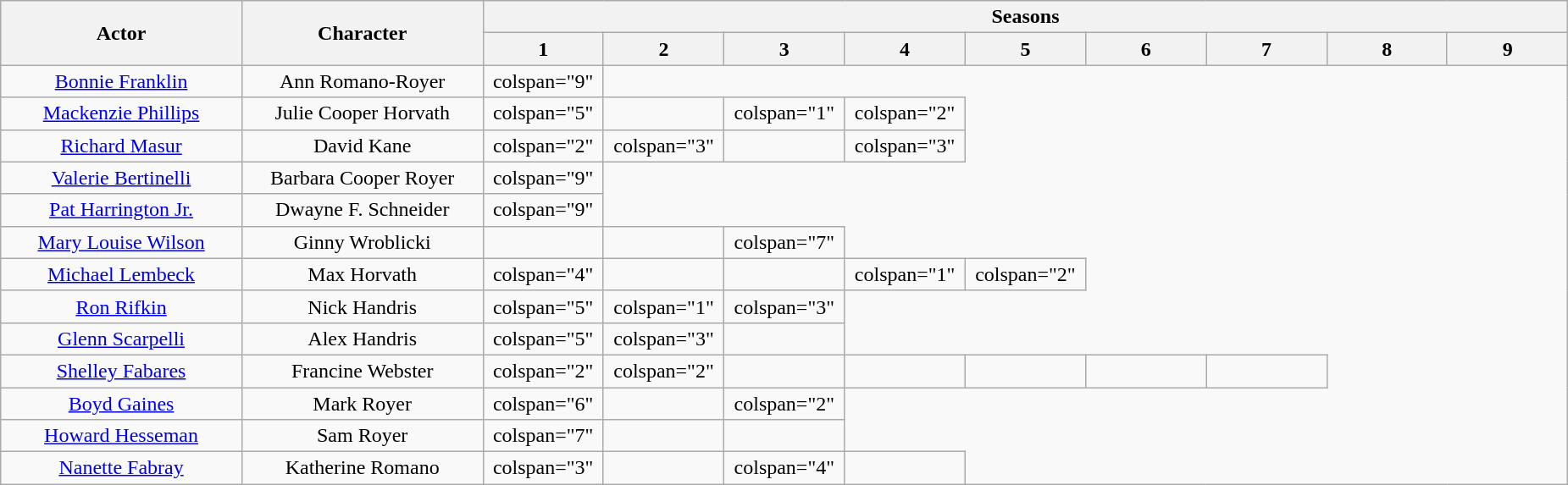<table class="wikitable plainrowheaders" style="text-align:center">
<tr>
<th rowspan="2" width="14%" scope="col">Actor</th>
<th rowspan="2" width="14%" scope="col">Character</th>
<th colspan="9">Seasons</th>
</tr>
<tr>
<th width="7%" scope="col">1</th>
<th width="7%" scope="col">2</th>
<th width="7%" scope="col">3</th>
<th width="7%" scope="col">4</th>
<th width="7%" scope="col">5</th>
<th width="7%" scope="col">6</th>
<th width="7%" scope="col">7</th>
<th width="7%" scope="col">8</th>
<th width="7%" scope="col">9</th>
</tr>
<tr>
<td><a href='#'>Bonnie Franklin</a></td>
<td>Ann Romano-Royer</td>
<td>colspan="9" </td>
</tr>
<tr>
<td><a href='#'>Mackenzie Phillips</a></td>
<td>Julie Cooper Horvath</td>
<td>colspan="5" </td>
<td></td>
<td>colspan="1" </td>
<td>colspan="2" </td>
</tr>
<tr>
<td><a href='#'>Richard Masur</a></td>
<td>David Kane</td>
<td>colspan="2" </td>
<td>colspan="3" </td>
<td></td>
<td>colspan="3" </td>
</tr>
<tr>
<td><a href='#'>Valerie Bertinelli</a></td>
<td>Barbara Cooper Royer</td>
<td>colspan="9" </td>
</tr>
<tr>
<td><a href='#'>Pat Harrington Jr.</a></td>
<td>Dwayne F. Schneider</td>
<td>colspan="9" </td>
</tr>
<tr>
<td><a href='#'>Mary Louise Wilson</a></td>
<td>Ginny Wroblicki</td>
<td></td>
<td></td>
<td>colspan="7" </td>
</tr>
<tr>
<td><a href='#'>Michael Lembeck</a></td>
<td>Max Horvath</td>
<td>colspan="4" </td>
<td></td>
<td></td>
<td>colspan="1" </td>
<td>colspan="2" </td>
</tr>
<tr>
<td><a href='#'>Ron Rifkin</a></td>
<td>Nick Handris</td>
<td>colspan="5" </td>
<td>colspan="1" </td>
<td>colspan="3" </td>
</tr>
<tr>
<td><a href='#'>Glenn Scarpelli</a></td>
<td>Alex Handris</td>
<td>colspan="5" </td>
<td>colspan="3" </td>
<td></td>
</tr>
<tr>
<td><a href='#'>Shelley Fabares</a></td>
<td>Francine Webster</td>
<td>colspan="2" </td>
<td>colspan="2" </td>
<td></td>
<td></td>
<td></td>
<td></td>
<td></td>
</tr>
<tr>
<td><a href='#'>Boyd Gaines</a></td>
<td>Mark Royer</td>
<td>colspan="6" </td>
<td></td>
<td>colspan="2" </td>
</tr>
<tr>
<td><a href='#'>Howard Hesseman</a></td>
<td>Sam Royer</td>
<td>colspan="7" </td>
<td></td>
<td></td>
</tr>
<tr>
<td><a href='#'>Nanette Fabray</a></td>
<td>Katherine Romano</td>
<td>colspan="3" </td>
<td></td>
<td>colspan="4" </td>
<td></td>
</tr>
</table>
